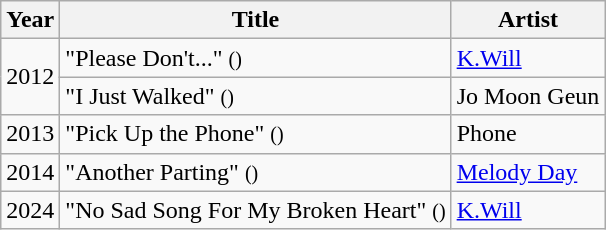<table class="wikitable plainrowheaders">
<tr>
<th scope="col">Year</th>
<th scope="col">Title</th>
<th scope="col">Artist</th>
</tr>
<tr>
<td rowspan="2">2012</td>
<td>"Please Don't..." <small>()</small></td>
<td><a href='#'>K.Will</a></td>
</tr>
<tr>
<td>"I Just Walked" <small>()</small></td>
<td>Jo Moon Geun</td>
</tr>
<tr>
<td>2013</td>
<td>"Pick Up the Phone" <small>()</small></td>
<td>Phone</td>
</tr>
<tr>
<td>2014</td>
<td>"Another Parting" <small>()</small></td>
<td><a href='#'>Melody Day</a></td>
</tr>
<tr>
<td>2024</td>
<td>"No Sad Song For My Broken Heart" <small>()</small></td>
<td><a href='#'>K.Will</a></td>
</tr>
</table>
